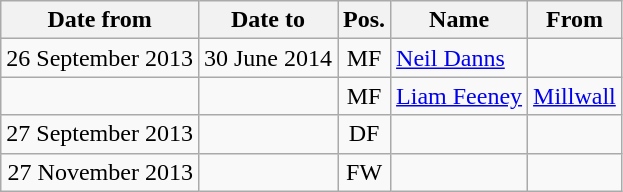<table class="wikitable" style="text-align:center">
<tr>
<th>Date from</th>
<th>Date to</th>
<th>Pos.</th>
<th>Name</th>
<th>From</th>
</tr>
<tr>
<td align="right">26 September 2013</td>
<td align="right">30 June 2014</td>
<td>MF</td>
<td align="left"> <a href='#'>Neil Danns</a></td>
<td align="left"></td>
</tr>
<tr>
<td align="right"></td>
<td align="right"></td>
<td>MF</td>
<td align="left"> <a href='#'>Liam Feeney</a></td>
<td align="left"> <a href='#'>Millwall</a></td>
</tr>
<tr>
<td align="right">27 September 2013</td>
<td align="right"></td>
<td>DF</td>
<td align="left"></td>
<td align="left"></td>
</tr>
<tr>
<td align="right">27 November 2013</td>
<td align="right"></td>
<td>FW</td>
<td align="left"></td>
<td align="left"></td>
</tr>
</table>
